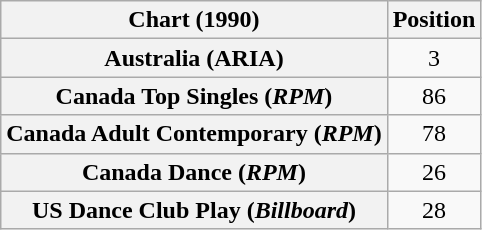<table class="wikitable sortable plainrowheaders" style="text-align:center">
<tr>
<th scope="col">Chart (1990)</th>
<th scope="col">Position</th>
</tr>
<tr>
<th scope="row">Australia (ARIA)<br></th>
<td>3</td>
</tr>
<tr>
<th scope="row">Canada Top Singles (<em>RPM</em>)</th>
<td>86</td>
</tr>
<tr>
<th scope="row">Canada Adult Contemporary (<em>RPM</em>)</th>
<td>78</td>
</tr>
<tr>
<th scope="row">Canada Dance (<em>RPM</em>)</th>
<td>26</td>
</tr>
<tr>
<th scope="row">US Dance Club Play (<em>Billboard</em>)</th>
<td>28</td>
</tr>
</table>
